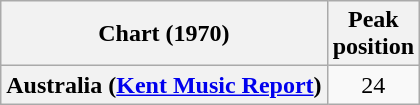<table class="wikitable sortable plainrowheaders" style="text-align:center">
<tr>
<th>Chart (1970)</th>
<th>Peak<br>position</th>
</tr>
<tr>
<th scope="row">Australia (<a href='#'>Kent Music Report</a>)</th>
<td>24</td>
</tr>
</table>
